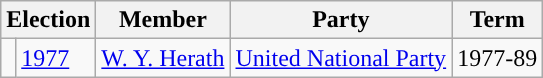<table class="wikitable">
<tr>
<th colspan="2">Election</th>
<th>Member</th>
<th>Party</th>
<th>Term</th>
</tr>
<tr>
<td style="background-color: "></td>
<td><a href='#'>1977</a></td>
<td><a href='#'>W. Y. Herath</a></td>
<td><a href='#'>United National Party</a></td>
<td>1977-89</td>
</tr>
</table>
